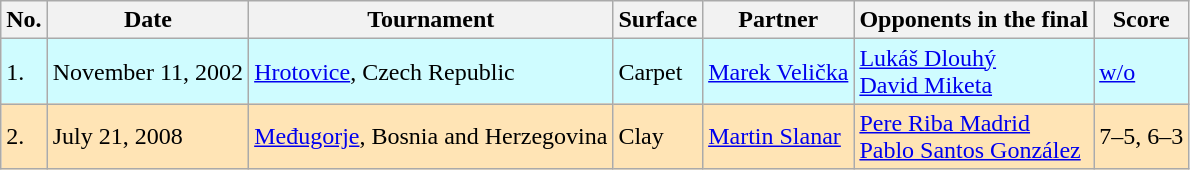<table class="wikitable">
<tr>
<th>No.</th>
<th>Date</th>
<th>Tournament</th>
<th>Surface</th>
<th>Partner</th>
<th>Opponents in the final</th>
<th>Score</th>
</tr>
<tr bgcolor="CFFCFF">
<td>1.</td>
<td>November 11, 2002</td>
<td><a href='#'>Hrotovice</a>, Czech Republic</td>
<td>Carpet</td>
<td> <a href='#'>Marek Velička</a></td>
<td> <a href='#'>Lukáš Dlouhý</a> <br>  <a href='#'>David Miketa</a></td>
<td><a href='#'>w/o</a></td>
</tr>
<tr bgcolor="moccasin">
<td>2.</td>
<td>July 21, 2008</td>
<td><a href='#'>Međugorje</a>, Bosnia and Herzegovina</td>
<td>Clay</td>
<td> <a href='#'>Martin Slanar</a></td>
<td> <a href='#'>Pere Riba Madrid</a> <br>  <a href='#'>Pablo Santos González</a></td>
<td>7–5, 6–3</td>
</tr>
</table>
